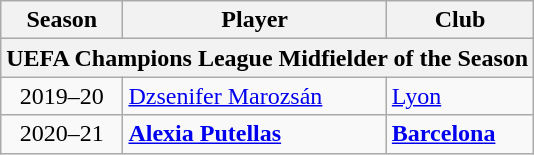<table class="sortable wikitable">
<tr>
<th>Season</th>
<th>Player</th>
<th>Club</th>
</tr>
<tr>
<th colspan="3">UEFA Champions League Midfielder of the Season</th>
</tr>
<tr>
<td align="center">2019–20</td>
<td> <a href='#'>Dzsenifer Marozsán</a></td>
<td> <a href='#'>Lyon</a></td>
</tr>
<tr>
<td align="center">2020–21</td>
<td> <strong><a href='#'>Alexia Putellas</a></strong></td>
<td> <strong><a href='#'>Barcelona</a></strong></td>
</tr>
</table>
